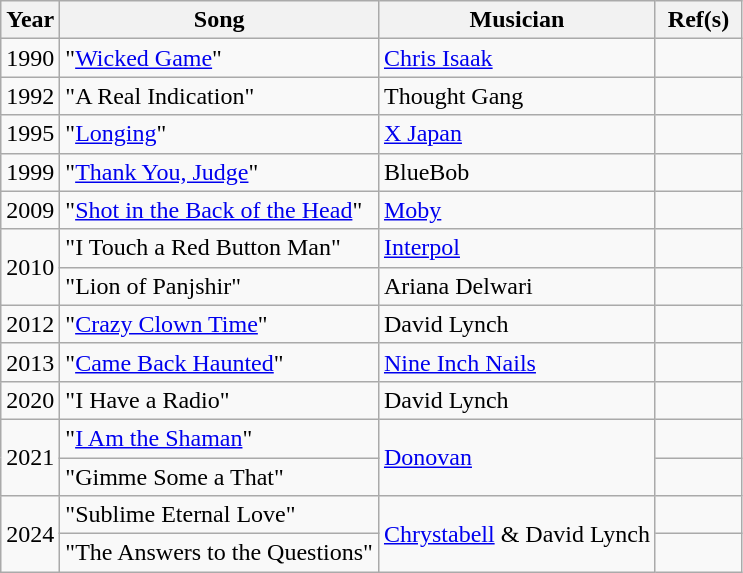<table class="wikitable">
<tr>
<th>Year</th>
<th>Song</th>
<th>Musician</th>
<th scope="col" style="width:50px;">Ref(s)</th>
</tr>
<tr>
<td>1990</td>
<td>"<a href='#'>Wicked Game</a>"</td>
<td><a href='#'>Chris Isaak</a></td>
<td style="text-align:center;"></td>
</tr>
<tr>
<td>1992</td>
<td>"A Real Indication"</td>
<td>Thought Gang</td>
<td style="text-align:center;"></td>
</tr>
<tr>
<td>1995</td>
<td>"<a href='#'>Longing</a>"</td>
<td><a href='#'>X Japan</a></td>
<td style="text-align:center;"></td>
</tr>
<tr>
<td>1999</td>
<td>"<a href='#'>Thank You, Judge</a>"</td>
<td>BlueBob</td>
<td style="text-align:center;"></td>
</tr>
<tr>
<td>2009</td>
<td>"<a href='#'>Shot in the Back of the Head</a>"</td>
<td><a href='#'>Moby</a></td>
<td style="text-align:center;"></td>
</tr>
<tr>
<td rowspan="2">2010</td>
<td>"I Touch a Red Button Man"</td>
<td><a href='#'>Interpol</a></td>
<td style="text-align:center;"></td>
</tr>
<tr>
<td>"Lion of Panjshir"</td>
<td>Ariana Delwari</td>
<td style="text-align:center;"></td>
</tr>
<tr>
<td>2012</td>
<td>"<a href='#'>Crazy Clown Time</a>"</td>
<td>David Lynch</td>
<td style="text-align:center;"></td>
</tr>
<tr>
<td>2013</td>
<td>"<a href='#'>Came Back Haunted</a>"</td>
<td><a href='#'>Nine Inch Nails</a></td>
<td style="text-align:center;"></td>
</tr>
<tr>
<td>2020</td>
<td>"I Have a Radio"</td>
<td>David Lynch</td>
<td style="text-align:center;"></td>
</tr>
<tr>
<td rowspan="2">2021</td>
<td>"<a href='#'>I Am the Shaman</a>"</td>
<td rowspan="2"><a href='#'>Donovan</a></td>
<td style="text-align:center;"></td>
</tr>
<tr>
<td>"Gimme Some a That"</td>
<td style="text-align:center;"></td>
</tr>
<tr>
<td rowspan="2">2024</td>
<td>"Sublime Eternal Love"</td>
<td rowspan="2"><a href='#'>Chrystabell</a> & David Lynch</td>
<td></td>
</tr>
<tr>
<td>"The Answers to the Questions"</td>
<td></td>
</tr>
</table>
